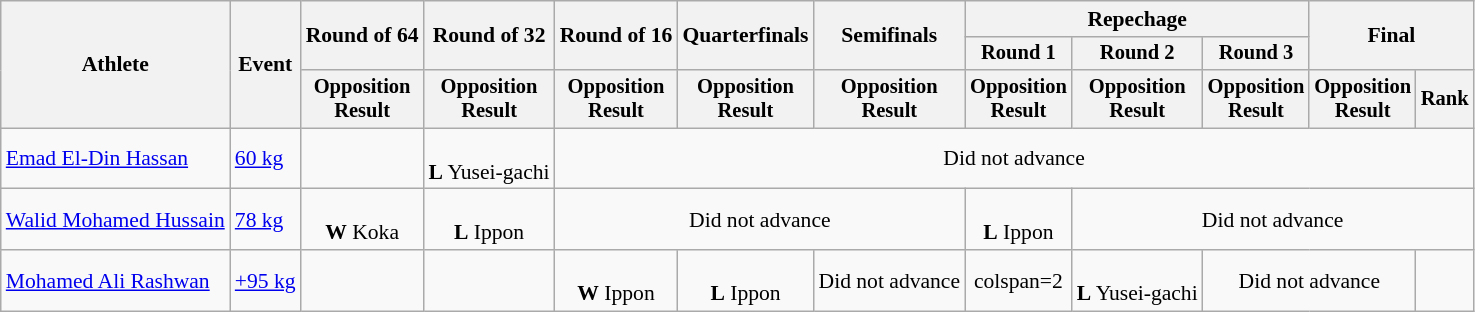<table class="wikitable" style="font-size:90%">
<tr>
<th rowspan="3">Athlete</th>
<th rowspan="3">Event</th>
<th rowspan="2">Round of 64</th>
<th rowspan="2">Round of 32</th>
<th rowspan="2">Round of 16</th>
<th rowspan="2">Quarterfinals</th>
<th rowspan="2">Semifinals</th>
<th colspan=3>Repechage</th>
<th rowspan="2" colspan=2>Final</th>
</tr>
<tr style="font-size:95%">
<th>Round 1</th>
<th>Round 2</th>
<th>Round 3</th>
</tr>
<tr style="font-size:95%">
<th>Opposition<br>Result</th>
<th>Opposition<br>Result</th>
<th>Opposition<br>Result</th>
<th>Opposition<br>Result</th>
<th>Opposition<br>Result</th>
<th>Opposition<br>Result</th>
<th>Opposition<br>Result</th>
<th>Opposition<br>Result</th>
<th>Opposition<br>Result</th>
<th>Rank</th>
</tr>
<tr align=center>
<td align=left><a href='#'>Emad El-Din Hassan</a></td>
<td align=left><a href='#'>60 kg</a></td>
<td></td>
<td><br><strong>L</strong> Yusei-gachi</td>
<td colspan=8>Did not advance</td>
</tr>
<tr align=center>
<td align=left><a href='#'>Walid Mohamed Hussain</a></td>
<td align=left><a href='#'>78 kg</a></td>
<td><br><strong>W</strong> Koka</td>
<td><br><strong>L</strong> Ippon</td>
<td colspan=3>Did not advance</td>
<td><br><strong>L</strong> Ippon</td>
<td colspan=4>Did not advance</td>
</tr>
<tr align=center>
<td align=left><a href='#'>Mohamed Ali Rashwan</a></td>
<td align=left><a href='#'>+95 kg</a></td>
<td></td>
<td></td>
<td><br><strong>W</strong> Ippon</td>
<td><br><strong>L</strong> Ippon</td>
<td>Did not advance</td>
<td>colspan=2</td>
<td><br><strong>L</strong> Yusei-gachi</td>
<td colspan=2>Did not advance</td>
</tr>
</table>
